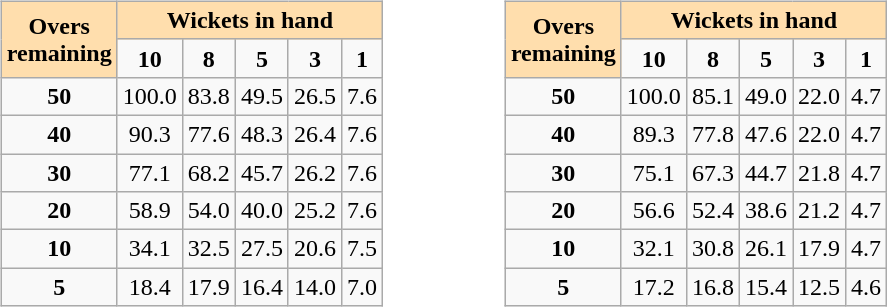<table>
<tr>
<td><br><table class="wikitable" style=" margin: 1em 1em 1em 1em; text-align:center; width:25%;">
<tr>
<th rowspan="2" style="background: #ffdead;">Overs remaining</th>
<th colspan="5" style="background: #ffdead;">Wickets in hand</th>
</tr>
<tr>
<td><strong>10</strong></td>
<td><strong>8</strong></td>
<td><strong>5</strong></td>
<td><strong>3</strong></td>
<td><strong>1</strong></td>
</tr>
<tr>
<td><strong>50</strong></td>
<td>100.0</td>
<td>83.8</td>
<td>49.5</td>
<td>26.5</td>
<td>7.6</td>
</tr>
<tr>
<td><strong>40</strong></td>
<td>90.3</td>
<td>77.6</td>
<td>48.3</td>
<td>26.4</td>
<td>7.6</td>
</tr>
<tr>
<td><strong>30</strong></td>
<td>77.1</td>
<td>68.2</td>
<td>45.7</td>
<td>26.2</td>
<td>7.6</td>
</tr>
<tr>
<td><strong>20</strong></td>
<td>58.9</td>
<td>54.0</td>
<td>40.0</td>
<td>25.2</td>
<td>7.6</td>
</tr>
<tr>
<td><strong>10</strong></td>
<td>34.1</td>
<td>32.5</td>
<td>27.5</td>
<td>20.6</td>
<td>7.5</td>
</tr>
<tr>
<td><strong>5</strong></td>
<td>18.4</td>
<td>17.9</td>
<td>16.4</td>
<td>14.0</td>
<td>7.0</td>
</tr>
</table>
</td>
<td><br><table class="wikitable" style=" margin: 1em 1em 1em 1em; text-align:center; width:25%;">
<tr>
<th rowspan="2" style="background: #ffdead;">Overs remaining</th>
<th colspan="5" style="background: #ffdead;">Wickets in hand</th>
</tr>
<tr>
<td><strong>10</strong></td>
<td><strong>8</strong></td>
<td><strong>5</strong></td>
<td><strong>3</strong></td>
<td><strong>1</strong></td>
</tr>
<tr>
<td><strong>50</strong></td>
<td>100.0</td>
<td>85.1</td>
<td>49.0</td>
<td>22.0</td>
<td>4.7</td>
</tr>
<tr>
<td><strong>40</strong></td>
<td>89.3</td>
<td>77.8</td>
<td>47.6</td>
<td>22.0</td>
<td>4.7</td>
</tr>
<tr>
<td><strong>30</strong></td>
<td>75.1</td>
<td>67.3</td>
<td>44.7</td>
<td>21.8</td>
<td>4.7</td>
</tr>
<tr>
<td><strong>20</strong></td>
<td>56.6</td>
<td>52.4</td>
<td>38.6</td>
<td>21.2</td>
<td>4.7</td>
</tr>
<tr>
<td><strong>10</strong></td>
<td>32.1</td>
<td>30.8</td>
<td>26.1</td>
<td>17.9</td>
<td>4.7</td>
</tr>
<tr>
<td><strong>5</strong></td>
<td>17.2</td>
<td>16.8</td>
<td>15.4</td>
<td>12.5</td>
<td>4.6</td>
</tr>
</table>
</td>
</tr>
</table>
